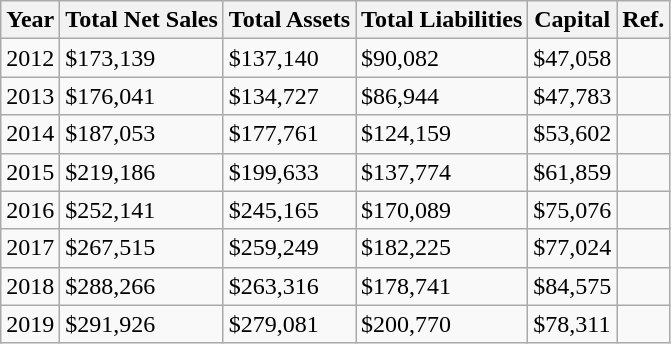<table class="wikitable">
<tr>
<th>Year</th>
<th>Total Net Sales</th>
<th>Total Assets</th>
<th>Total Liabilities</th>
<th>Capital</th>
<th>Ref.</th>
</tr>
<tr>
<td>2012</td>
<td>$173,139</td>
<td>$137,140</td>
<td>$90,082</td>
<td>$47,058</td>
<td></td>
</tr>
<tr>
<td>2013</td>
<td>$176,041</td>
<td>$134,727</td>
<td>$86,944</td>
<td>$47,783</td>
<td></td>
</tr>
<tr>
<td>2014</td>
<td>$187,053</td>
<td>$177,761</td>
<td>$124,159</td>
<td>$53,602</td>
<td></td>
</tr>
<tr>
<td>2015</td>
<td>$219,186</td>
<td>$199,633</td>
<td>$137,774</td>
<td>$61,859</td>
<td></td>
</tr>
<tr>
<td>2016</td>
<td>$252,141</td>
<td>$245,165</td>
<td>$170,089</td>
<td>$75,076</td>
<td></td>
</tr>
<tr>
<td>2017</td>
<td>$267,515</td>
<td>$259,249</td>
<td>$182,225</td>
<td>$77,024</td>
<td></td>
</tr>
<tr>
<td>2018</td>
<td>$288,266</td>
<td>$263,316</td>
<td>$178,741</td>
<td>$84,575</td>
<td></td>
</tr>
<tr>
<td>2019</td>
<td>$291,926</td>
<td>$279,081</td>
<td>$200,770</td>
<td>$78,311</td>
<td></td>
</tr>
</table>
